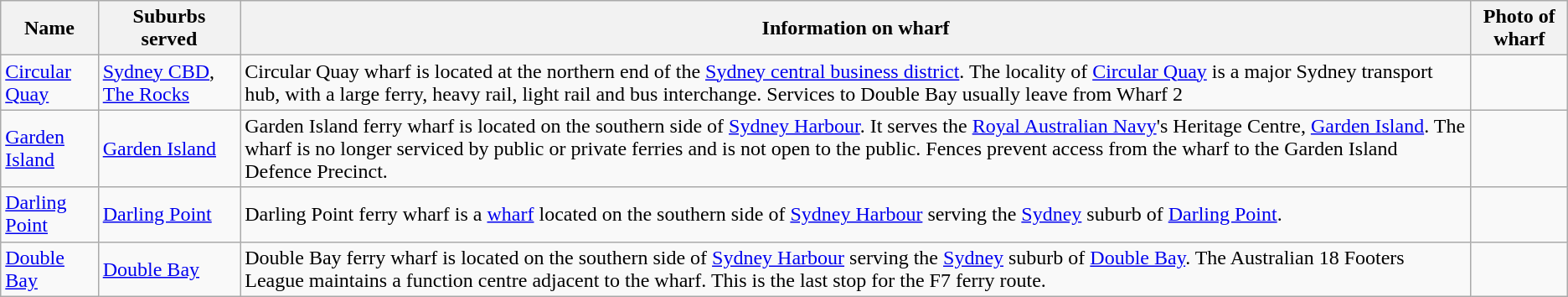<table class="wikitable">
<tr>
<th>Name</th>
<th>Suburbs served</th>
<th>Information on wharf</th>
<th>Photo of wharf</th>
</tr>
<tr>
<td><a href='#'>Circular Quay</a></td>
<td><a href='#'>Sydney CBD</a>, <a href='#'>The Rocks</a></td>
<td>Circular Quay wharf is located at the northern end of the <a href='#'>Sydney central business district</a>. The locality of <a href='#'>Circular Quay</a> is a major Sydney transport hub, with a large ferry, heavy rail, light rail and bus interchange. Services to Double Bay usually leave from Wharf 2</td>
<td></td>
</tr>
<tr>
<td><a href='#'>Garden Island</a></td>
<td><a href='#'>Garden Island</a></td>
<td>Garden Island ferry wharf is located on the southern side of <a href='#'>Sydney Harbour</a>. It serves the <a href='#'>Royal Australian Navy</a>'s Heritage Centre, <a href='#'>Garden Island</a>. The wharf is no longer serviced by public or private ferries and is not open to the public. Fences prevent access from the wharf to the Garden Island Defence Precinct.</td>
<td></td>
</tr>
<tr>
<td><a href='#'>Darling Point</a></td>
<td><a href='#'>Darling Point</a></td>
<td>Darling Point ferry wharf is a <a href='#'>wharf</a> located on the southern side of <a href='#'>Sydney Harbour</a> serving the <a href='#'>Sydney</a> suburb of <a href='#'>Darling Point</a>.</td>
<td></td>
</tr>
<tr>
<td><a href='#'>Double Bay</a></td>
<td><a href='#'>Double Bay</a></td>
<td>Double Bay ferry wharf is located on the southern side of <a href='#'>Sydney Harbour</a> serving the <a href='#'>Sydney</a> suburb of <a href='#'>Double Bay</a>. The Australian 18 Footers League maintains a function centre adjacent to the wharf. This is the last stop for the F7 ferry route.</td>
<td></td>
</tr>
</table>
